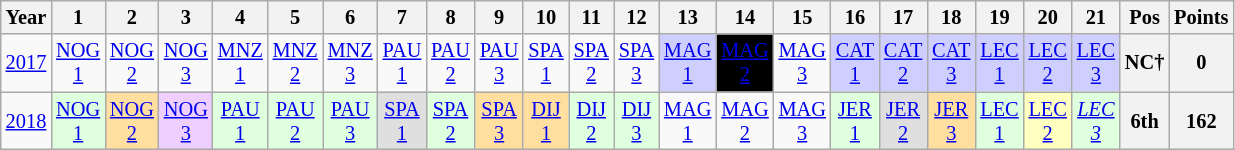<table class="wikitable" style="text-align:center; font-size:85%">
<tr>
<th>Year</th>
<th>1</th>
<th>2</th>
<th>3</th>
<th>4</th>
<th>5</th>
<th>6</th>
<th>7</th>
<th>8</th>
<th>9</th>
<th>10</th>
<th>11</th>
<th>12</th>
<th>13</th>
<th>14</th>
<th>15</th>
<th>16</th>
<th>17</th>
<th>18</th>
<th>19</th>
<th>20</th>
<th>21</th>
<th>Pos</th>
<th>Points</th>
</tr>
<tr>
<td><a href='#'>2017</a></td>
<td><a href='#'>NOG<br>1</a></td>
<td><a href='#'>NOG<br>2</a></td>
<td><a href='#'>NOG<br>3</a></td>
<td><a href='#'>MNZ<br>1</a></td>
<td><a href='#'>MNZ<br>2</a></td>
<td><a href='#'>MNZ<br>3</a></td>
<td><a href='#'>PAU<br>1</a></td>
<td><a href='#'>PAU<br>2</a></td>
<td><a href='#'>PAU<br>3</a></td>
<td><a href='#'>SPA<br>1</a></td>
<td><a href='#'>SPA<br>2</a></td>
<td><a href='#'>SPA<br>3</a></td>
<td style="background:#CFCFFF;"><a href='#'>MAG<br>1</a><br></td>
<td style="background:#000; color:#fff;"><a href='#'><span>MAG<br>2</span></a><br></td>
<td><a href='#'>MAG<br>3</a><br></td>
<td style="background:#CFCFFF;"><a href='#'>CAT<br>1</a><br></td>
<td style="background:#CFCFFF;"><a href='#'>CAT<br>2</a><br></td>
<td style="background:#CFCFFF;"><a href='#'>CAT<br>3</a><br></td>
<td style="background:#CFCFFF;"><a href='#'>LEC<br>1</a><br></td>
<td style="background:#CFCFFF;"><a href='#'>LEC<br>2</a><br></td>
<td style="background:#CFCFFF;"><a href='#'>LEC<br>3</a><br></td>
<th>NC†</th>
<th>0</th>
</tr>
<tr>
<td><a href='#'>2018</a></td>
<td style="background:#DFFFDF;"><a href='#'>NOG<br>1</a><br></td>
<td style="background:#FFDF9F;"><a href='#'>NOG<br>2</a><br></td>
<td style="background:#EFCFFF;"><a href='#'>NOG<br>3</a><br></td>
<td style="background:#DFFFDF;"><a href='#'>PAU<br>1</a><br></td>
<td style="background:#DFFFDF;"><a href='#'>PAU<br>2</a><br></td>
<td style="background:#DFFFDF;"><a href='#'>PAU<br>3</a><br></td>
<td style="background:#DFDFDF;"><a href='#'>SPA<br>1</a><br></td>
<td style="background:#DFFFDF;"><a href='#'>SPA<br>2</a><br></td>
<td style="background:#FFDF9F;"><a href='#'>SPA<br>3</a><br></td>
<td style="background:#FFDF9F;"><a href='#'>DIJ<br>1</a><br></td>
<td style="background:#DFFFDF;"><a href='#'>DIJ<br>2</a><br></td>
<td style="background:#DFFFDF;"><a href='#'>DIJ<br>3</a><br></td>
<td><a href='#'>MAG<br>1</a></td>
<td><a href='#'>MAG<br>2</a></td>
<td><a href='#'>MAG<br>3</a></td>
<td style="background:#DFFFDF;"><a href='#'>JER<br>1</a><br></td>
<td style="background:#DFDFDF;"><a href='#'>JER<br>2</a><br></td>
<td style="background:#FFDF9F;"><a href='#'>JER<br>3</a><br></td>
<td style="background:#DFFFDF;"><a href='#'>LEC<br>1</a><br></td>
<td style="background:#FFFFBF;"><a href='#'>LEC<br>2</a><br></td>
<td style="background:#DFFFDF;"><em><a href='#'>LEC<br>3</a></em><br></td>
<th>6th</th>
<th>162</th>
</tr>
</table>
